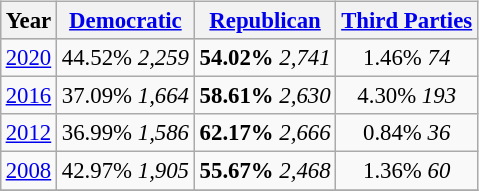<table class="wikitable"  style="float:right; margin:1em; font-size:95%;">
<tr style="background:lightgrey;">
<th>Year</th>
<th><a href='#'>Democratic</a></th>
<th><a href='#'>Republican</a></th>
<th><a href='#'>Third Parties</a></th>
</tr>
<tr>
<td align="center" ><a href='#'>2020</a></td>
<td align="center" >44.52% <em>2,259</em></td>
<td align="center" ><strong>54.02%</strong> <em>2,741</em></td>
<td align="center" >1.46% <em>74</em></td>
</tr>
<tr>
<td align="center" ><a href='#'>2016</a></td>
<td align="center" >37.09% <em>1,664</em></td>
<td align="center" ><strong>58.61%</strong> <em>2,630</em></td>
<td align="center" >4.30% <em>193</em></td>
</tr>
<tr>
<td align="center" ><a href='#'>2012</a></td>
<td align="center" >36.99% <em>1,586</em></td>
<td align="center" ><strong>62.17%</strong> <em>2,666</em></td>
<td align="center" >0.84% <em>36</em></td>
</tr>
<tr>
<td align="center" ><a href='#'>2008</a></td>
<td align="center" >42.97% <em>1,905</em></td>
<td align="center" ><strong>55.67%</strong> <em>2,468</em></td>
<td align="center" >1.36% <em>60</em></td>
</tr>
<tr>
</tr>
</table>
